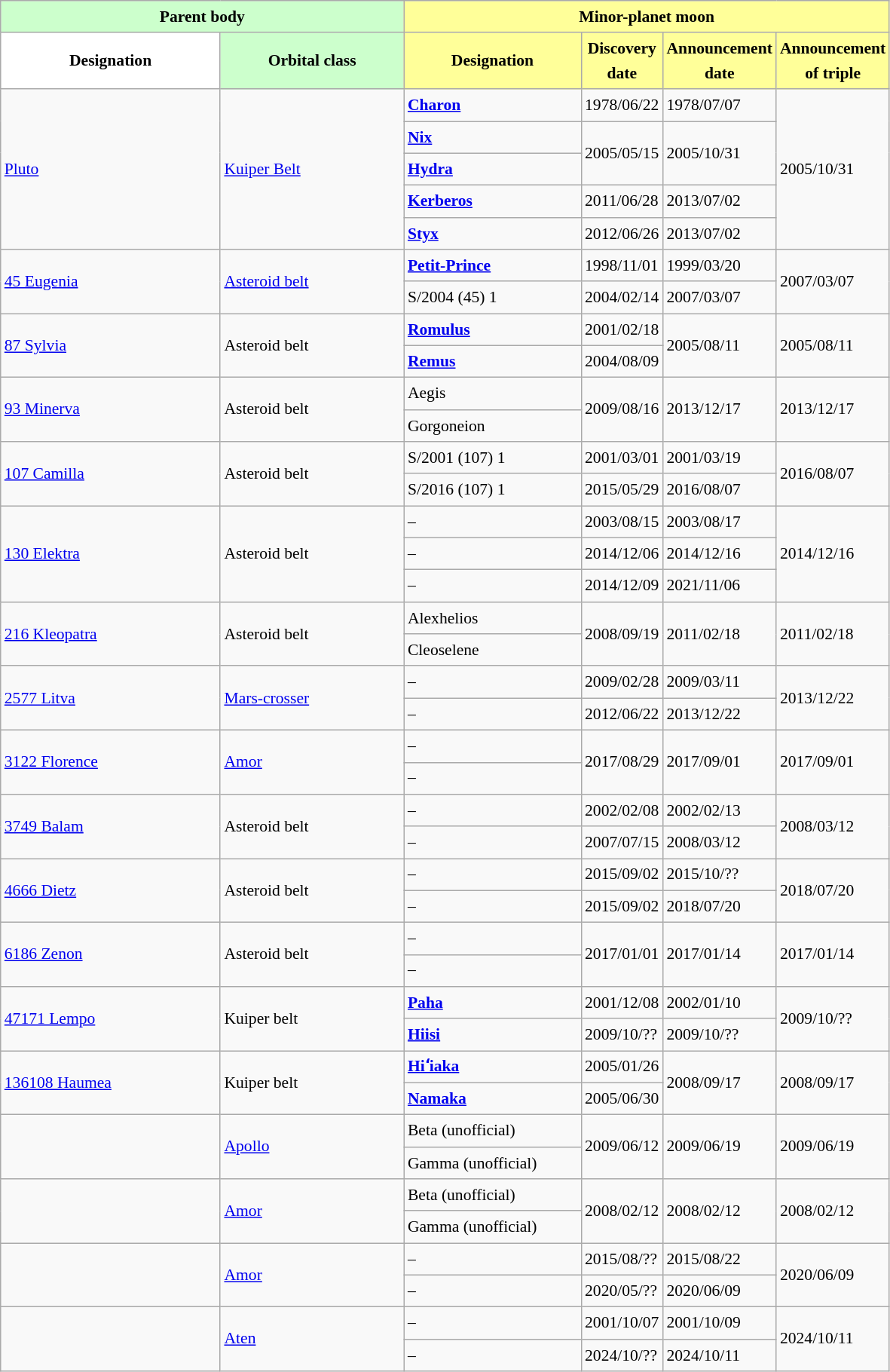<table class="wikitable sortable" style="font-size: 0.9em; line-height:1.5em;">
<tr>
<th colspan=2 class="unsortable" style="background-color: #ccffcc; width: 350px;">Parent body</th>
<th colspan=4 class="unsortable" style="background-color: #FFFF99;">Minor-planet moon</th>
</tr>
<tr>
<th style="background-color: #ffffff;">Designation</th>
<th style="background-color: #ccffcc;">Orbital class</th>
<th style="background-color: #FFFF99; width: 150px;">Designation</th>
<th style="background-color: #FFFF99;">Discovery<br>date</th>
<th style="background-color: #FFFF99;">Announcement<br>date</th>
<th style="background-color: #FFFF99;">Announcement<br>of triple</th>
</tr>
<tr>
<td rowspan="5" data-sort-value="134340"><a href='#'>Pluto</a></td>
<td rowspan="5"><a href='#'>Kuiper Belt</a></td>
<td><strong><a href='#'>Charon</a></strong></td>
<td>1978/06/22</td>
<td>1978/07/07</td>
<td rowspan="5">2005/10/31</td>
</tr>
<tr>
<td><strong><a href='#'>Nix</a></strong></td>
<td rowspan="2">2005/05/15</td>
<td rowspan="2">2005/10/31</td>
</tr>
<tr>
<td><strong><a href='#'>Hydra</a></strong></td>
</tr>
<tr>
<td><strong><a href='#'>Kerberos</a></strong></td>
<td>2011/06/28</td>
<td>2013/07/02</td>
</tr>
<tr>
<td><strong><a href='#'>Styx</a></strong></td>
<td>2012/06/26</td>
<td>2013/07/02</td>
</tr>
<tr>
<td rowspan="2" data-sort-value="45"><a href='#'>45 Eugenia</a></td>
<td rowspan="2"><a href='#'>Asteroid belt</a></td>
<td><strong><a href='#'>Petit-Prince</a></strong></td>
<td>1998/11/01</td>
<td>1999/03/20</td>
<td rowspan="2">2007/03/07</td>
</tr>
<tr>
<td>S/2004 (45) 1</td>
<td>2004/02/14</td>
<td>2007/03/07</td>
</tr>
<tr>
<td rowspan="2" data-sort-value="87"><a href='#'>87 Sylvia</a></td>
<td rowspan="2">Asteroid belt</td>
<td><strong><a href='#'>Romulus</a></strong></td>
<td>2001/02/18</td>
<td rowspan="2">2005/08/11</td>
<td rowspan="2">2005/08/11</td>
</tr>
<tr>
<td><strong><a href='#'>Remus</a></strong></td>
<td>2004/08/09</td>
</tr>
<tr>
<td rowspan="2" rowspan="2" data-sort-value="93"><a href='#'>93 Minerva</a></td>
<td rowspan="2">Asteroid belt</td>
<td>Aegis</td>
<td rowspan="2">2009/08/16</td>
<td rowspan="2">2013/12/17</td>
<td rowspan="2">2013/12/17</td>
</tr>
<tr>
<td>Gorgoneion</td>
</tr>
<tr>
<td rowspan="2" data-sort-value="107"><a href='#'>107 Camilla</a></td>
<td rowspan="2">Asteroid belt</td>
<td>S/2001 (107) 1</td>
<td>2001/03/01</td>
<td>2001/03/19</td>
<td rowspan="2">2016/08/07</td>
</tr>
<tr>
<td>S/2016 (107) 1</td>
<td>2015/05/29</td>
<td>2016/08/07</td>
</tr>
<tr>
<td rowspan="3" data-sort-value="130"><a href='#'>130 Elektra</a></td>
<td rowspan="3">Asteroid belt</td>
<td>–</td>
<td>2003/08/15</td>
<td>2003/08/17</td>
<td rowspan="3">2014/12/16</td>
</tr>
<tr>
<td>–</td>
<td>2014/12/06</td>
<td>2014/12/16</td>
</tr>
<tr>
<td>–</td>
<td>2014/12/09</td>
<td>2021/11/06</td>
</tr>
<tr>
<td rowspan="2" data-sort-value="216"><a href='#'>216 Kleopatra</a></td>
<td rowspan="2">Asteroid belt</td>
<td>Alexhelios</td>
<td rowspan="2">2008/09/19</td>
<td rowspan="2">2011/02/18</td>
<td rowspan="2">2011/02/18</td>
</tr>
<tr>
<td>Cleoselene</td>
</tr>
<tr>
<td rowspan="2" data-sort-value="2577"><a href='#'>2577 Litva</a></td>
<td rowspan="2"><a href='#'>Mars-crosser</a></td>
<td>–</td>
<td>2009/02/28</td>
<td>2009/03/11</td>
<td rowspan="2">2013/12/22</td>
</tr>
<tr>
<td>–</td>
<td>2012/06/22</td>
<td>2013/12/22</td>
</tr>
<tr>
<td rowspan="2" data-sort-value="3122"><a href='#'>3122 Florence</a></td>
<td rowspan="2"><a href='#'>Amor</a></td>
<td>–</td>
<td rowspan="2">2017/08/29</td>
<td rowspan="2">2017/09/01</td>
<td rowspan="2">2017/09/01</td>
</tr>
<tr>
<td>–</td>
</tr>
<tr>
<td rowspan="2" data-sort-value="3749"><a href='#'>3749 Balam</a></td>
<td rowspan="2">Asteroid belt</td>
<td>–</td>
<td>2002/02/08</td>
<td>2002/02/13</td>
<td rowspan="2">2008/03/12</td>
</tr>
<tr>
<td>–</td>
<td>2007/07/15</td>
<td>2008/03/12</td>
</tr>
<tr>
<td rowspan="2" data-sort-value="4666"><a href='#'>4666 Dietz</a></td>
<td rowspan="2">Asteroid belt</td>
<td>–</td>
<td>2015/09/02</td>
<td>2015/10/??</td>
<td rowspan="2">2018/07/20</td>
</tr>
<tr>
<td>–</td>
<td>2015/09/02</td>
<td>2018/07/20</td>
</tr>
<tr>
<td rowspan="2" data-sort-value="6186"><a href='#'>6186 Zenon</a></td>
<td rowspan="2">Asteroid belt</td>
<td>–</td>
<td rowspan="2">2017/01/01</td>
<td rowspan="2">2017/01/14</td>
<td rowspan="2">2017/01/14</td>
</tr>
<tr>
<td>–</td>
</tr>
<tr>
<td rowspan="2" data-sort-value="47171"><a href='#'>47171 Lempo</a></td>
<td rowspan="2">Kuiper belt</td>
<td><strong><a href='#'>Paha</a></strong></td>
<td>2001/12/08</td>
<td>2002/01/10</td>
<td rowspan="2">2009/10/??</td>
</tr>
<tr>
<td><strong><a href='#'>Hiisi</a></strong></td>
<td>2009/10/??</td>
<td>2009/10/??</td>
</tr>
<tr>
<td rowspan="2" data-sort-value="136108"><a href='#'>136108 Haumea</a></td>
<td rowspan="2">Kuiper belt</td>
<td><strong><a href='#'>Hiʻiaka</a></strong></td>
<td>2005/01/26</td>
<td rowspan="2">2008/09/17</td>
<td rowspan="2">2008/09/17</td>
</tr>
<tr>
<td><strong><a href='#'>Namaka</a></strong></td>
<td>2005/06/30</td>
</tr>
<tr>
<td rowspan="2" data-sort-value="136617"></td>
<td rowspan="2"><a href='#'>Apollo</a></td>
<td>Beta (unofficial)</td>
<td rowspan="2">2009/06/12</td>
<td rowspan="2">2009/06/19</td>
<td rowspan="2">2009/06/19</td>
</tr>
<tr>
<td>Gamma (unofficial)</td>
</tr>
<tr>
<td rowspan="2" rowspan="2" data-sort-value="153591"></td>
<td rowspan="2"><a href='#'>Amor</a></td>
<td>Beta (unofficial)</td>
<td rowspan="2">2008/02/12</td>
<td rowspan="2">2008/02/12</td>
<td rowspan="2">2008/02/12</td>
</tr>
<tr>
<td>Gamma (unofficial)</td>
</tr>
<tr>
<td rowspan="2" rowspan="2" data-sort-value="348400"></td>
<td rowspan="2"><a href='#'>Amor</a></td>
<td>–</td>
<td>2015/08/??</td>
<td>2015/08/22</td>
<td rowspan="2">2020/06/09</td>
</tr>
<tr>
<td>–</td>
<td>2020/05/??</td>
<td>2020/06/09</td>
</tr>
<tr>
<td rowspan="2" rowspan="2" data-sort-value="363027"></td>
<td rowspan="2"><a href='#'>Aten</a></td>
<td>–</td>
<td>2001/10/07</td>
<td>2001/10/09</td>
<td rowspan="2">2024/10/11</td>
</tr>
<tr>
<td>–</td>
<td>2024/10/??</td>
<td>2024/10/11</td>
</tr>
</table>
